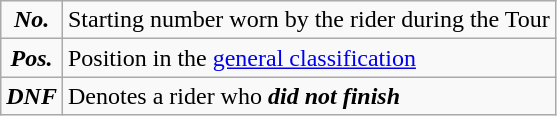<table class="wikitable">
<tr>
<td align=center><strong><em>No.</em></strong></td>
<td>Starting number worn by the rider during the Tour</td>
</tr>
<tr>
<td align=center><strong><em>Pos.</em></strong></td>
<td>Position in the <a href='#'>general classification</a></td>
</tr>
<tr>
<td align=center><strong><em>DNF</em></strong></td>
<td>Denotes a rider who <strong><em>did not finish</em></strong></td>
</tr>
</table>
